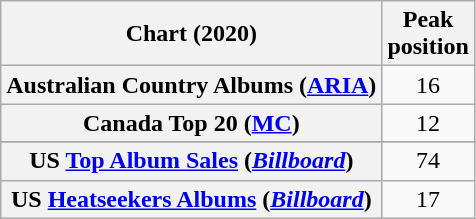<table class="wikitable sortable plainrowheaders" style="text-align:center">
<tr>
<th scope="col">Chart (2020)</th>
<th scope="col">Peak<br>position</th>
</tr>
<tr>
<th scope="row">Australian Country Albums (<a href='#'>ARIA</a>)</th>
<td>16</td>
</tr>
<tr>
<th scope="row">Canada Top 20 (<a href='#'>MC</a>)</th>
<td>12</td>
</tr>
<tr>
</tr>
<tr>
</tr>
<tr>
<th scope="row">US <a href='#'>Top Album Sales</a> (<em><a href='#'>Billboard</a></em>)</th>
<td>74</td>
</tr>
<tr>
<th scope="row">US <a href='#'>Heatseekers Albums</a> (<em><a href='#'>Billboard</a></em>)</th>
<td>17</td>
</tr>
</table>
